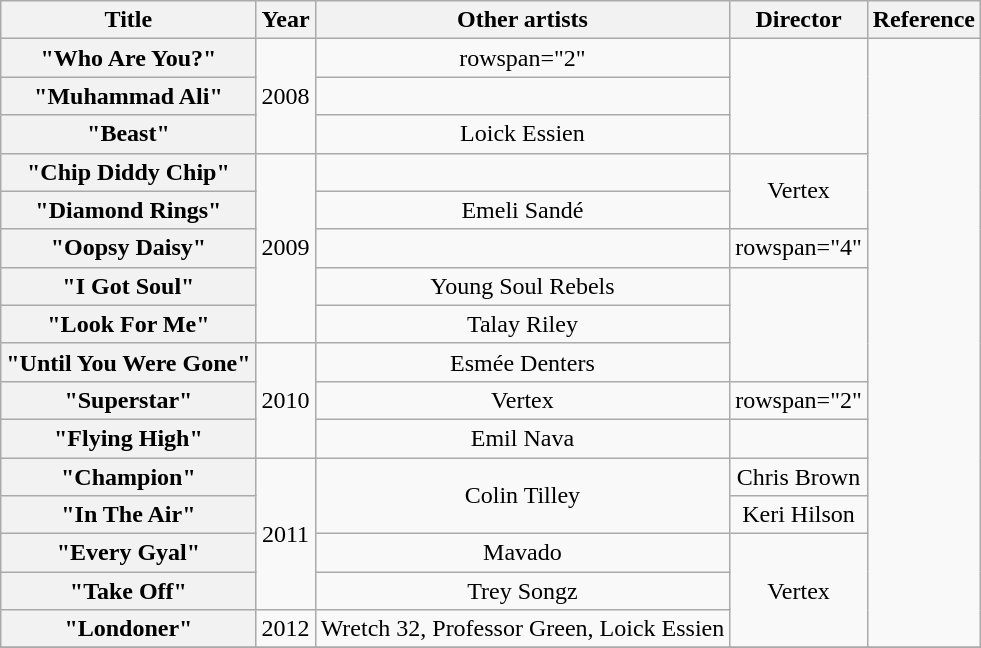<table class="wikitable plainrowheaders" style="text-align:center;" border="1">
<tr>
<th scope="col">Title</th>
<th scope="col">Year</th>
<th scope="col">Other artists</th>
<th scope="col">Director</th>
<th scope="col">Reference</th>
</tr>
<tr>
<th scope="row">"Who Are You?"</th>
<td rowspan="3">2008</td>
<td>rowspan="2" </td>
<td rowspan="3"></td>
<td rowspan="16"></td>
</tr>
<tr>
<th scope="row">"Muhammad Ali"</th>
</tr>
<tr>
<th scope="row">"Beast"</th>
<td>Loick Essien</td>
</tr>
<tr>
<th scope="row">"Chip Diddy Chip"</th>
<td rowspan="5">2009</td>
<td></td>
<td rowspan="2">Vertex</td>
</tr>
<tr>
<th scope="row">"Diamond Rings"</th>
<td>Emeli Sandé</td>
</tr>
<tr>
<th scope="row">"Oopsy Daisy"</th>
<td></td>
<td>rowspan="4" </td>
</tr>
<tr>
<th scope="row">"I Got Soul"</th>
<td>Young Soul Rebels</td>
</tr>
<tr>
<th scope="row">"Look For Me"</th>
<td>Talay Riley</td>
</tr>
<tr>
<th scope="row">"Until You Were Gone"</th>
<td rowspan="3">2010</td>
<td>Esmée Denters</td>
</tr>
<tr>
<th scope="row">"Superstar"</th>
<td>Vertex</td>
<td>rowspan="2" </td>
</tr>
<tr>
<th scope="row">"Flying High"</th>
<td>Emil Nava</td>
</tr>
<tr>
<th scope="row">"Champion"</th>
<td rowspan="4">2011</td>
<td rowspan="2">Colin Tilley</td>
<td>Chris Brown</td>
</tr>
<tr>
<th scope="row">"In The Air"</th>
<td>Keri Hilson</td>
</tr>
<tr>
<th scope="row">"Every Gyal"</th>
<td>Mavado</td>
<td rowspan="3">Vertex</td>
</tr>
<tr>
<th scope="row">"Take Off"</th>
<td>Trey Songz</td>
</tr>
<tr>
<th scope="row">"Londoner"</th>
<td>2012</td>
<td>Wretch 32, Professor Green, Loick Essien</td>
</tr>
<tr>
</tr>
</table>
